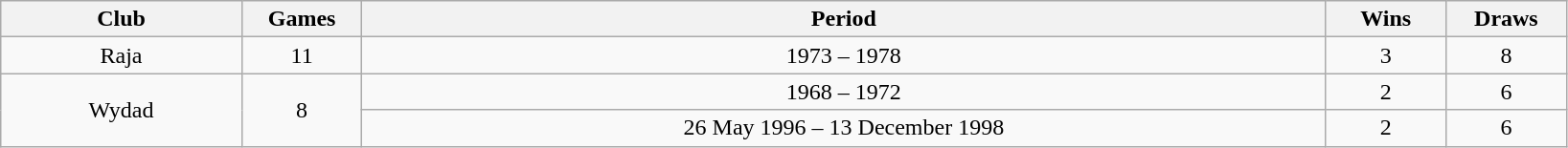<table class="wikitable" style="text-align: center">
<tr>
<th style="width:10%;">Club</th>
<th style="width:5%;">Games</th>
<th style="width:40%;">Period</th>
<th style="width:5%;">Wins</th>
<th style="width:5%;">Draws</th>
</tr>
<tr>
<td>Raja</td>
<td>11</td>
<td>1973 – 1978</td>
<td>3</td>
<td>8</td>
</tr>
<tr>
<td rowspan="2">Wydad</td>
<td rowspan=2>8</td>
<td>1968 – 1972</td>
<td>2</td>
<td>6</td>
</tr>
<tr>
<td>26 May 1996 – 13 December 1998</td>
<td>2</td>
<td>6</td>
</tr>
</table>
